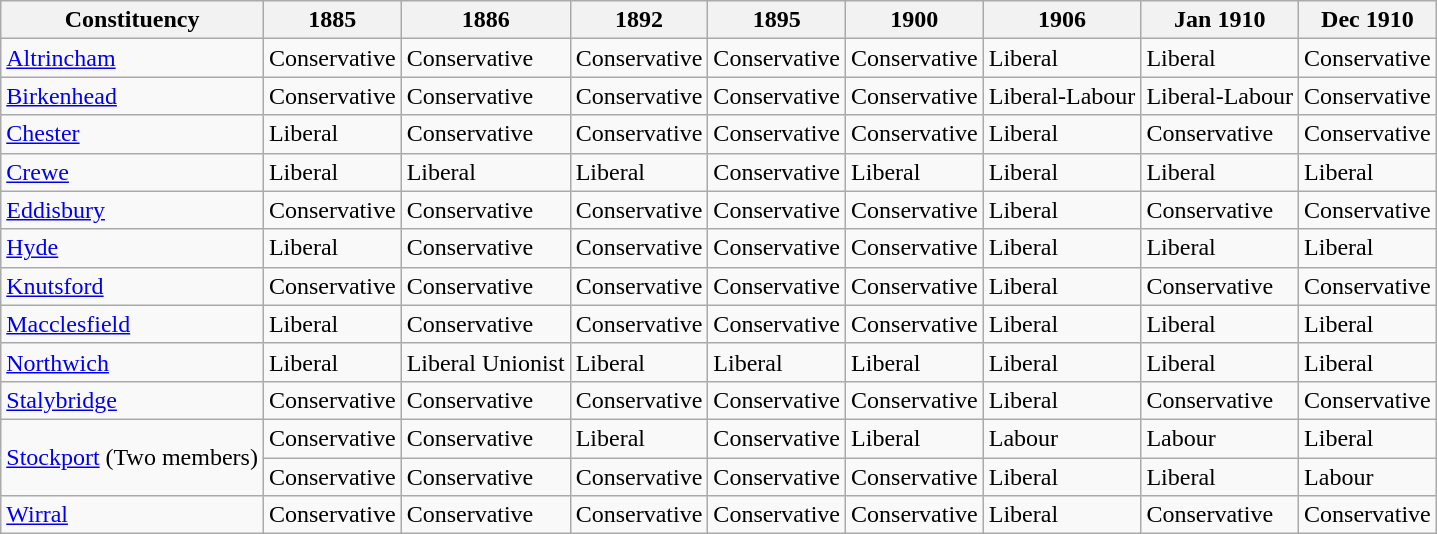<table class="wikitable">
<tr>
<th>Constituency</th>
<th>1885</th>
<th>1886</th>
<th>1892</th>
<th>1895</th>
<th>1900</th>
<th>1906</th>
<th>Jan 1910</th>
<th>Dec 1910</th>
</tr>
<tr>
<td><a href='#'>Altrincham</a></td>
<td bgcolor=>Conservative</td>
<td bgcolor=>Conservative</td>
<td bgcolor=>Conservative</td>
<td bgcolor=>Conservative</td>
<td bgcolor=>Conservative</td>
<td bgcolor=>Liberal</td>
<td bgcolor=>Liberal</td>
<td bgcolor=>Conservative</td>
</tr>
<tr>
<td><a href='#'>Birkenhead</a></td>
<td bgcolor=>Conservative</td>
<td bgcolor=>Conservative</td>
<td bgcolor=>Conservative</td>
<td bgcolor=>Conservative</td>
<td bgcolor=>Conservative</td>
<td bgcolor=>Liberal-Labour</td>
<td bgcolor=>Liberal-Labour</td>
<td bgcolor=>Conservative</td>
</tr>
<tr>
<td><a href='#'>Chester</a></td>
<td bgcolor=>Liberal</td>
<td bgcolor=>Conservative</td>
<td bgcolor=>Conservative</td>
<td bgcolor=>Conservative</td>
<td bgcolor=>Conservative</td>
<td bgcolor=>Liberal</td>
<td bgcolor=>Conservative</td>
<td bgcolor=>Conservative</td>
</tr>
<tr>
<td><a href='#'>Crewe</a></td>
<td bgcolor=>Liberal</td>
<td bgcolor=>Liberal</td>
<td bgcolor=>Liberal</td>
<td bgcolor=>Conservative</td>
<td bgcolor=>Liberal</td>
<td bgcolor=>Liberal</td>
<td bgcolor=>Liberal</td>
<td bgcolor=>Liberal</td>
</tr>
<tr>
<td><a href='#'>Eddisbury</a></td>
<td bgcolor=>Conservative</td>
<td bgcolor=>Conservative</td>
<td bgcolor=>Conservative</td>
<td bgcolor=>Conservative</td>
<td bgcolor=>Conservative</td>
<td bgcolor=>Liberal</td>
<td bgcolor=>Conservative</td>
<td bgcolor=>Conservative</td>
</tr>
<tr>
<td><a href='#'>Hyde</a></td>
<td bgcolor=>Liberal</td>
<td bgcolor=>Conservative</td>
<td bgcolor=>Conservative</td>
<td bgcolor=>Conservative</td>
<td bgcolor=>Conservative</td>
<td bgcolor=>Liberal</td>
<td bgcolor=>Liberal</td>
<td bgcolor=>Liberal</td>
</tr>
<tr>
<td><a href='#'>Knutsford</a></td>
<td bgcolor=>Conservative</td>
<td bgcolor=>Conservative</td>
<td bgcolor=>Conservative</td>
<td bgcolor=>Conservative</td>
<td bgcolor=>Conservative</td>
<td bgcolor=>Liberal</td>
<td bgcolor=>Conservative</td>
<td bgcolor=>Conservative</td>
</tr>
<tr>
<td><a href='#'>Macclesfield</a></td>
<td bgcolor=>Liberal</td>
<td bgcolor=>Conservative</td>
<td bgcolor=>Conservative</td>
<td bgcolor=>Conservative</td>
<td bgcolor=>Conservative</td>
<td bgcolor=>Liberal</td>
<td bgcolor=>Liberal</td>
<td bgcolor=>Liberal</td>
</tr>
<tr>
<td><a href='#'>Northwich</a></td>
<td bgcolor=>Liberal</td>
<td bgcolor=>Liberal Unionist</td>
<td bgcolor=>Liberal</td>
<td bgcolor=>Liberal</td>
<td bgcolor=>Liberal</td>
<td bgcolor=>Liberal</td>
<td bgcolor=>Liberal</td>
<td bgcolor=>Liberal</td>
</tr>
<tr>
<td><a href='#'>Stalybridge</a></td>
<td bgcolor=>Conservative</td>
<td bgcolor=>Conservative</td>
<td bgcolor=>Conservative</td>
<td bgcolor=>Conservative</td>
<td bgcolor=>Conservative</td>
<td bgcolor=>Liberal</td>
<td bgcolor=>Conservative</td>
<td bgcolor=>Conservative</td>
</tr>
<tr>
<td rowspan="2"><a href='#'>Stockport</a> (Two members)</td>
<td bgcolor=>Conservative</td>
<td bgcolor=>Conservative</td>
<td bgcolor=>Liberal</td>
<td bgcolor=>Conservative</td>
<td bgcolor=>Liberal</td>
<td bgcolor=>Labour</td>
<td bgcolor=>Labour</td>
<td bgcolor=>Liberal</td>
</tr>
<tr>
<td bgcolor=>Conservative</td>
<td bgcolor=>Conservative</td>
<td bgcolor=>Conservative</td>
<td bgcolor=>Conservative</td>
<td bgcolor=>Conservative</td>
<td bgcolor=>Liberal</td>
<td bgcolor=>Liberal</td>
<td bgcolor=>Labour</td>
</tr>
<tr>
<td><a href='#'>Wirral</a></td>
<td bgcolor=>Conservative</td>
<td bgcolor=>Conservative</td>
<td bgcolor=>Conservative</td>
<td bgcolor=>Conservative</td>
<td bgcolor=>Conservative</td>
<td bgcolor=>Liberal</td>
<td bgcolor=>Conservative</td>
<td bgcolor=>Conservative</td>
</tr>
</table>
